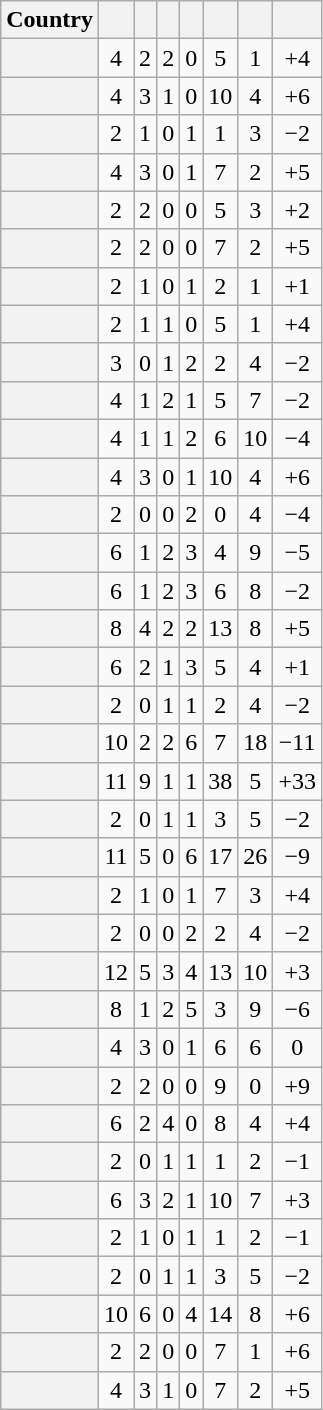<table class="wikitable plainrowheaders sortable">
<tr>
<th>Country</th>
<th scope=col></th>
<th scope=col></th>
<th scope=col></th>
<th scope=col></th>
<th scope=col></th>
<th scope=col></th>
<th scope=col></th>
</tr>
<tr>
<th scope=row align=left></th>
<td align=center>4</td>
<td align=center>2</td>
<td align=center>2</td>
<td align=center>0</td>
<td align=center>5</td>
<td align=center>1</td>
<td align=center>+4</td>
</tr>
<tr>
<th scope=row align=left></th>
<td align=center>4</td>
<td align=center>3</td>
<td align=center>1</td>
<td align=center>0</td>
<td align=center>10</td>
<td align=center>4</td>
<td align=center>+6</td>
</tr>
<tr>
<th scope=row align=left></th>
<td align=center>2</td>
<td align=center>1</td>
<td align=center>0</td>
<td align=center>1</td>
<td align=center>1</td>
<td align=center>3</td>
<td align=center>−2</td>
</tr>
<tr>
<th scope=row align=left></th>
<td align=center>4</td>
<td align=center>3</td>
<td align=center>0</td>
<td align=center>1</td>
<td align=center>7</td>
<td align=center>2</td>
<td align=center>+5</td>
</tr>
<tr>
<th scope=row align=left></th>
<td align=center>2</td>
<td align=center>2</td>
<td align=center>0</td>
<td align=center>0</td>
<td align=center>5</td>
<td align=center>3</td>
<td align=center>+2</td>
</tr>
<tr>
<th scope=row align=left></th>
<td align=center>2</td>
<td align=center>2</td>
<td align=center>0</td>
<td align=center>0</td>
<td align=center>7</td>
<td align=center>2</td>
<td align=center>+5</td>
</tr>
<tr>
<th scope=row align=left></th>
<td align=center>2</td>
<td align=center>1</td>
<td align=center>0</td>
<td align=center>1</td>
<td align=center>2</td>
<td align=center>1</td>
<td align=center>+1</td>
</tr>
<tr>
<th scope=row align=left></th>
<td align=center>2</td>
<td align=center>1</td>
<td align=center>1</td>
<td align=center>0</td>
<td align=center>5</td>
<td align=center>1</td>
<td align=center>+4</td>
</tr>
<tr>
<th scope=row align=left></th>
<td align=center>3</td>
<td align=center>0</td>
<td align=center>1</td>
<td align=center>2</td>
<td align=center>2</td>
<td align=center>4</td>
<td align=center>−2</td>
</tr>
<tr>
<th scope=row align=left></th>
<td align=center>4</td>
<td align=center>1</td>
<td align=center>2</td>
<td align=center>1</td>
<td align=center>5</td>
<td align=center>7</td>
<td align=center>−2</td>
</tr>
<tr>
<th scope=row align=left></th>
<td align=center>4</td>
<td align=center>1</td>
<td align=center>1</td>
<td align=center>2</td>
<td align=center>6</td>
<td align=center>10</td>
<td align=center>−4</td>
</tr>
<tr>
<th scope=row align=left></th>
<td align=center>4</td>
<td align=center>3</td>
<td align=center>0</td>
<td align=center>1</td>
<td align=center>10</td>
<td align=center>4</td>
<td align=center>+6</td>
</tr>
<tr>
<th scope=row align=left></th>
<td align=center>2</td>
<td align=center>0</td>
<td align=center>0</td>
<td align=center>2</td>
<td align=center>0</td>
<td align=center>4</td>
<td align=center>−4</td>
</tr>
<tr>
<th scope=row align=left></th>
<td align=center>6</td>
<td align=center>1</td>
<td align=center>2</td>
<td align=center>3</td>
<td align=center>4</td>
<td align=center>9</td>
<td align=center>−5</td>
</tr>
<tr>
<th scope=row align=left></th>
<td align=center>6</td>
<td align=center>1</td>
<td align=center>2</td>
<td align=center>3</td>
<td align=center>6</td>
<td align=center>8</td>
<td align=center>−2</td>
</tr>
<tr>
<th scope=row align=left></th>
<td align=center>8</td>
<td align=center>4</td>
<td align=center>2</td>
<td align=center>2</td>
<td align=center>13</td>
<td align=center>8</td>
<td align=center>+5</td>
</tr>
<tr>
<th scope=row align=left></th>
<td align=center>6</td>
<td align=center>2</td>
<td align=center>1</td>
<td align=center>3</td>
<td align=center>5</td>
<td align=center>4</td>
<td align=center>+1</td>
</tr>
<tr>
<th scope=row align=left></th>
<td align=center>2</td>
<td align=center>0</td>
<td align=center>1</td>
<td align=center>1</td>
<td align=center>2</td>
<td align=center>4</td>
<td align=center>−2</td>
</tr>
<tr>
<th scope=row align=left></th>
<td align=center>10</td>
<td align=center>2</td>
<td align=center>2</td>
<td align=center>6</td>
<td align=center>7</td>
<td align=center>18</td>
<td align=center>−11</td>
</tr>
<tr>
<th scope=row align=left></th>
<td align=center>11</td>
<td align=center>9</td>
<td align=center>1</td>
<td align=center>1</td>
<td align=center>38</td>
<td align=center>5</td>
<td align=center>+33</td>
</tr>
<tr>
<th scope=row align=left></th>
<td align=center>2</td>
<td align=center>0</td>
<td align=center>1</td>
<td align=center>1</td>
<td align=center>3</td>
<td align=center>5</td>
<td align=center>−2</td>
</tr>
<tr>
<th scope=row align=left></th>
<td align=center>11</td>
<td align=center>5</td>
<td align=center>0</td>
<td align=center>6</td>
<td align=center>17</td>
<td align=center>26</td>
<td align=center>−9</td>
</tr>
<tr>
<th scope=row align=left></th>
<td align=center>2</td>
<td align=center>1</td>
<td align=center>0</td>
<td align=center>1</td>
<td align=center>7</td>
<td align=center>3</td>
<td align=center>+4</td>
</tr>
<tr>
<th scope=row align=left></th>
<td align=center>2</td>
<td align=center>0</td>
<td align=center>0</td>
<td align=center>2</td>
<td align=center>2</td>
<td align=center>4</td>
<td align=center>−2</td>
</tr>
<tr>
<th scope=row align=left></th>
<td align=center>12</td>
<td align=center>5</td>
<td align=center>3</td>
<td align=center>4</td>
<td align=center>13</td>
<td align=center>10</td>
<td align=center>+3</td>
</tr>
<tr>
<th scope=row align=left></th>
<td align=center>8</td>
<td align=center>1</td>
<td align=center>2</td>
<td align=center>5</td>
<td align=center>3</td>
<td align=center>9</td>
<td align=center>−6</td>
</tr>
<tr>
<th scope=row align=left></th>
<td align=center>4</td>
<td align=center>3</td>
<td align=center>0</td>
<td align=center>1</td>
<td align=center>6</td>
<td align=center>6</td>
<td align=center>0</td>
</tr>
<tr>
<th scope=row align=left></th>
<td align=center>2</td>
<td align=center>2</td>
<td align=center>0</td>
<td align=center>0</td>
<td align=center>9</td>
<td align=center>0</td>
<td align=center>+9</td>
</tr>
<tr>
<th scope=row align=left></th>
<td align=center>6</td>
<td align=center>2</td>
<td align=center>4</td>
<td align=center>0</td>
<td align=center>8</td>
<td align=center>4</td>
<td align=center>+4</td>
</tr>
<tr>
<th scope=row align=left></th>
<td align=center>2</td>
<td align=center>0</td>
<td align=center>1</td>
<td align=center>1</td>
<td align=center>1</td>
<td align=center>2</td>
<td align=center>−1</td>
</tr>
<tr>
<th scope=row align=left></th>
<td align=center>6</td>
<td align=center>3</td>
<td align=center>2</td>
<td align=center>1</td>
<td align=center>10</td>
<td align=center>7</td>
<td align=center>+3</td>
</tr>
<tr>
<th scope=row align=left></th>
<td align=center>2</td>
<td align=center>1</td>
<td align=center>0</td>
<td align=center>1</td>
<td align=center>1</td>
<td align=center>2</td>
<td align=center>−1</td>
</tr>
<tr>
<th scope=row align=left></th>
<td align=center>2</td>
<td align=center>0</td>
<td align=center>1</td>
<td align=center>1</td>
<td align=center>3</td>
<td align=center>5</td>
<td align=center>−2</td>
</tr>
<tr>
<th scope=row align=left></th>
<td align=center>10</td>
<td align=center>6</td>
<td align=center>0</td>
<td align=center>4</td>
<td align=center>14</td>
<td align=center>8</td>
<td align=center>+6</td>
</tr>
<tr>
<th scope=row align=left></th>
<td align=center>2</td>
<td align=center>2</td>
<td align=center>0</td>
<td align=center>0</td>
<td align=center>7</td>
<td align=center>1</td>
<td align=center>+6</td>
</tr>
<tr>
<th scope=row align=left></th>
<td align=center>4</td>
<td align=center>3</td>
<td align=center>1</td>
<td align=center>0</td>
<td align=center>7</td>
<td align=center>2</td>
<td align=center>+5</td>
</tr>
</table>
